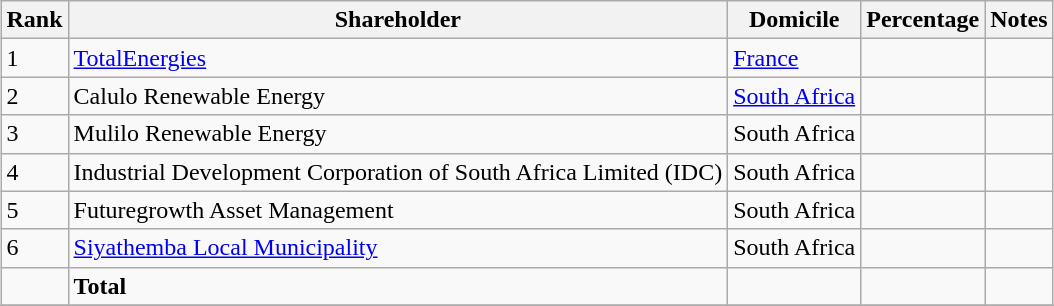<table class="wikitable sortable" style="margin: 0.5em auto">
<tr>
<th>Rank</th>
<th>Shareholder</th>
<th>Domicile</th>
<th>Percentage</th>
<th>Notes</th>
</tr>
<tr>
<td>1</td>
<td><a href='#'>TotalEnergies</a></td>
<td><a href='#'>France</a></td>
<td></td>
<td></td>
</tr>
<tr>
<td>2</td>
<td>Calulo Renewable Energy</td>
<td><a href='#'>South Africa</a></td>
<td></td>
<td></td>
</tr>
<tr>
<td>3</td>
<td>Mulilo Renewable Energy</td>
<td>South Africa</td>
<td></td>
<td></td>
</tr>
<tr>
<td>4</td>
<td>Industrial Development Corporation of South Africa Limited (IDC)</td>
<td>South Africa</td>
<td></td>
<td></td>
</tr>
<tr>
<td>5</td>
<td>Futuregrowth Asset Management</td>
<td>South Africa</td>
<td></td>
<td></td>
</tr>
<tr>
<td>6</td>
<td><a href='#'>Siyathemba Local Municipality</a></td>
<td>South Africa</td>
<td></td>
<td></td>
</tr>
<tr>
<td></td>
<td><strong>Total</strong></td>
<td></td>
<td></td>
<td></td>
</tr>
<tr>
</tr>
</table>
